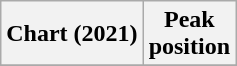<table class="wikitable sortable plainrowheaders">
<tr>
<th>Chart (2021)</th>
<th>Peak<br>position</th>
</tr>
<tr>
</tr>
</table>
